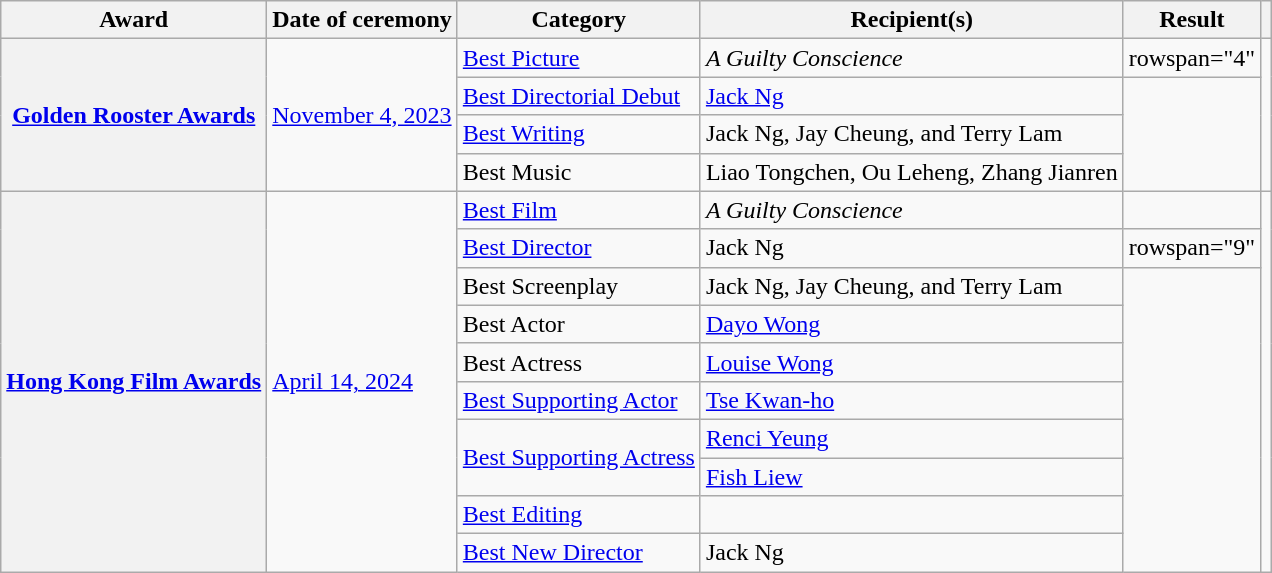<table class="wikitable sortable plainrowheaders">
<tr>
<th scope="col">Award</th>
<th data-sort-type="date" scope="col">Date of ceremony</th>
<th scope="col">Category</th>
<th scope="col">Recipient(s)</th>
<th scope="col">Result</th>
<th class="unsortable" scope="col"></th>
</tr>
<tr>
<th rowspan="4" scope="row"><a href='#'>Golden Rooster Awards</a></th>
<td rowspan="4"><a href='#'>November 4, 2023</a></td>
<td><a href='#'>Best Picture</a></td>
<td><em>A Guilty Conscience</em></td>
<td>rowspan="4" </td>
<td rowspan="4"></td>
</tr>
<tr>
<td><a href='#'>Best Directorial Debut</a></td>
<td><a href='#'>Jack Ng</a></td>
</tr>
<tr>
<td><a href='#'>Best Writing</a></td>
<td>Jack Ng, Jay Cheung, and Terry Lam</td>
</tr>
<tr>
<td>Best Music</td>
<td>Liao Tongchen, Ou Leheng, Zhang Jianren</td>
</tr>
<tr>
<th rowspan="10" scope="row"><a href='#'>Hong Kong Film Awards</a></th>
<td rowspan="10"><a href='#'>April 14, 2024</a></td>
<td><a href='#'>Best Film</a></td>
<td><em>A Guilty Conscience</em></td>
<td></td>
<td rowspan="10"></td>
</tr>
<tr>
<td><a href='#'>Best Director</a></td>
<td>Jack Ng</td>
<td>rowspan="9" </td>
</tr>
<tr>
<td>Best Screenplay</td>
<td>Jack Ng, Jay Cheung, and Terry Lam</td>
</tr>
<tr>
<td>Best Actor</td>
<td><a href='#'>Dayo Wong</a></td>
</tr>
<tr>
<td>Best Actress</td>
<td><a href='#'>Louise Wong</a></td>
</tr>
<tr>
<td><a href='#'>Best Supporting Actor</a></td>
<td><a href='#'>Tse Kwan-ho</a></td>
</tr>
<tr>
<td rowspan="2"><a href='#'>Best Supporting Actress</a></td>
<td><a href='#'>Renci Yeung</a></td>
</tr>
<tr>
<td><a href='#'>Fish Liew</a></td>
</tr>
<tr>
<td><a href='#'>Best Editing</a></td>
<td></td>
</tr>
<tr>
<td><a href='#'>Best New Director</a></td>
<td>Jack Ng</td>
</tr>
</table>
